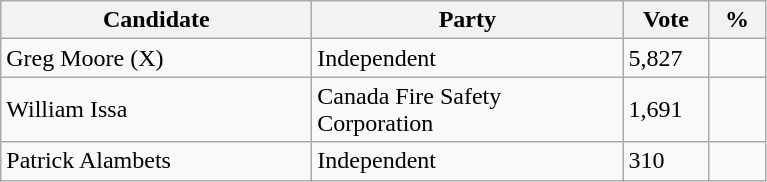<table class="wikitable">
<tr>
<th bgcolor="#DDDDFF" width="200px">Candidate</th>
<th bgcolor="#DDDDFF" width="200px">Party</th>
<th bgcolor="#DDDDFF" width="50px">Vote</th>
<th bgcolor="#DDDDFF" width="30px">%</th>
</tr>
<tr>
<td>Greg Moore (X)</td>
<td>Independent</td>
<td>5,827</td>
<td></td>
</tr>
<tr>
<td>William Issa</td>
<td>Canada Fire Safety Corporation</td>
<td>1,691</td>
<td></td>
</tr>
<tr>
<td>Patrick Alambets</td>
<td>Independent</td>
<td>310</td>
<td></td>
</tr>
</table>
